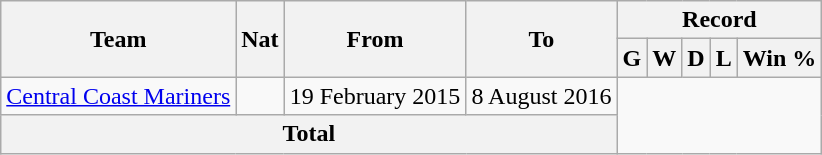<table class="wikitable" style="text-align: center">
<tr>
<th rowspan=2>Team</th>
<th rowspan=2>Nat</th>
<th rowspan=2>From</th>
<th rowspan=2>To</th>
<th colspan=5>Record</th>
</tr>
<tr>
<th>G</th>
<th>W</th>
<th>D</th>
<th>L</th>
<th>Win %</th>
</tr>
<tr>
<td align=left><a href='#'>Central Coast Mariners</a></td>
<td></td>
<td align=left>19 February 2015</td>
<td align=left>8 August 2016<br></td>
</tr>
<tr>
<th colspan=4>Total<br></th>
</tr>
</table>
